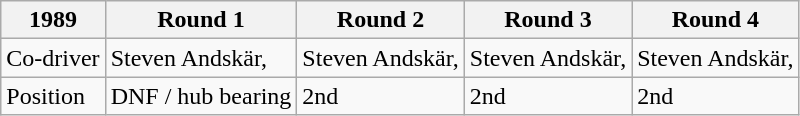<table class="wikitable">
<tr>
<th>1989</th>
<th>Round 1</th>
<th>Round 2</th>
<th>Round 3</th>
<th>Round 4</th>
</tr>
<tr>
<td>Co-driver</td>
<td>Steven Andskär, </td>
<td>Steven Andskär, </td>
<td>Steven Andskär, </td>
<td>Steven Andskär, </td>
</tr>
<tr>
<td>Position</td>
<td>DNF / hub bearing</td>
<td>2nd</td>
<td>2nd</td>
<td>2nd</td>
</tr>
</table>
